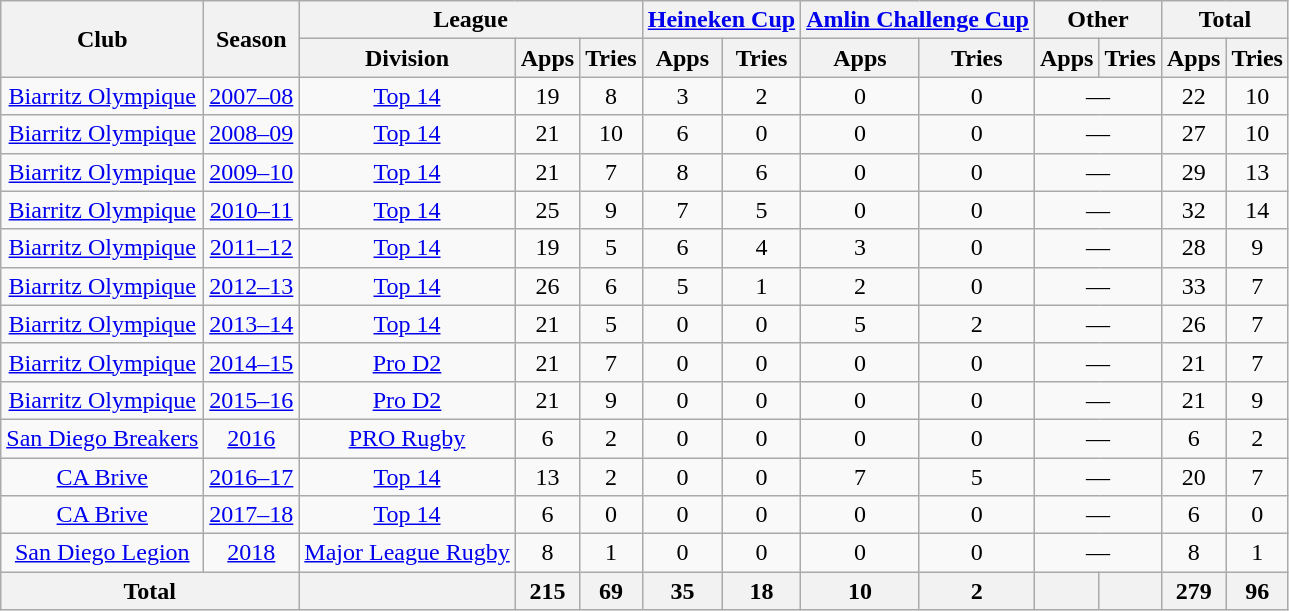<table class="wikitable" style="text-align:center">
<tr>
<th rowspan="2">Club</th>
<th rowspan="2">Season</th>
<th colspan="3">League</th>
<th colspan="2"><a href='#'>Heineken Cup</a></th>
<th colspan="2"><a href='#'>Amlin Challenge Cup</a></th>
<th colspan="2">Other</th>
<th colspan="2">Total</th>
</tr>
<tr>
<th>Division</th>
<th>Apps</th>
<th>Tries</th>
<th>Apps</th>
<th>Tries</th>
<th>Apps</th>
<th>Tries</th>
<th>Apps</th>
<th>Tries</th>
<th>Apps</th>
<th>Tries</th>
</tr>
<tr>
<td><a href='#'>Biarritz Olympique</a></td>
<td><a href='#'>2007–08</a></td>
<td><a href='#'>Top 14</a></td>
<td>19</td>
<td>8</td>
<td>3</td>
<td>2</td>
<td>0</td>
<td>0</td>
<td colspan="2">—</td>
<td>22</td>
<td>10</td>
</tr>
<tr>
<td><a href='#'>Biarritz Olympique</a></td>
<td><a href='#'>2008–09</a></td>
<td><a href='#'>Top 14</a></td>
<td>21</td>
<td>10</td>
<td>6</td>
<td>0</td>
<td>0</td>
<td>0</td>
<td colspan="2">—</td>
<td>27</td>
<td>10</td>
</tr>
<tr>
<td><a href='#'>Biarritz Olympique</a></td>
<td><a href='#'>2009–10</a></td>
<td><a href='#'>Top 14</a></td>
<td>21</td>
<td>7</td>
<td>8</td>
<td>6</td>
<td>0</td>
<td>0</td>
<td colspan="2">—</td>
<td>29</td>
<td>13</td>
</tr>
<tr>
<td><a href='#'>Biarritz Olympique</a></td>
<td><a href='#'>2010–11</a></td>
<td><a href='#'>Top 14</a></td>
<td>25</td>
<td>9</td>
<td>7</td>
<td>5</td>
<td>0</td>
<td>0</td>
<td colspan="2">—</td>
<td>32</td>
<td>14</td>
</tr>
<tr>
<td><a href='#'>Biarritz Olympique</a></td>
<td><a href='#'>2011–12</a></td>
<td><a href='#'>Top 14</a></td>
<td>19</td>
<td>5</td>
<td>6</td>
<td>4</td>
<td>3</td>
<td>0</td>
<td colspan="2">—</td>
<td>28</td>
<td>9</td>
</tr>
<tr>
<td><a href='#'>Biarritz Olympique</a></td>
<td><a href='#'>2012–13</a></td>
<td><a href='#'>Top 14</a></td>
<td>26</td>
<td>6</td>
<td>5</td>
<td>1</td>
<td>2</td>
<td>0</td>
<td colspan="2">—</td>
<td>33</td>
<td>7</td>
</tr>
<tr>
<td><a href='#'>Biarritz Olympique</a></td>
<td><a href='#'>2013–14</a></td>
<td><a href='#'>Top 14</a></td>
<td>21</td>
<td>5</td>
<td>0</td>
<td>0</td>
<td>5</td>
<td>2</td>
<td colspan="2">—</td>
<td>26</td>
<td>7</td>
</tr>
<tr>
<td><a href='#'>Biarritz Olympique</a></td>
<td><a href='#'>2014–15</a></td>
<td><a href='#'>Pro D2</a></td>
<td>21</td>
<td>7</td>
<td>0</td>
<td>0</td>
<td>0</td>
<td>0</td>
<td colspan="2">—</td>
<td>21</td>
<td>7</td>
</tr>
<tr>
<td><a href='#'>Biarritz Olympique</a></td>
<td><a href='#'>2015–16</a></td>
<td><a href='#'>Pro D2</a></td>
<td>21</td>
<td>9</td>
<td>0</td>
<td>0</td>
<td>0</td>
<td>0</td>
<td colspan="2">—</td>
<td>21</td>
<td>9</td>
</tr>
<tr>
<td><a href='#'>San Diego Breakers</a></td>
<td><a href='#'>2016</a></td>
<td><a href='#'>PRO Rugby</a></td>
<td>6</td>
<td>2</td>
<td>0</td>
<td>0</td>
<td>0</td>
<td>0</td>
<td colspan="2">—</td>
<td>6</td>
<td>2</td>
</tr>
<tr>
<td><a href='#'>CA Brive</a></td>
<td><a href='#'>2016–17</a></td>
<td><a href='#'>Top 14</a></td>
<td>13</td>
<td>2</td>
<td>0</td>
<td>0</td>
<td>7</td>
<td>5</td>
<td colspan="2">—</td>
<td>20</td>
<td>7</td>
</tr>
<tr>
<td><a href='#'>CA Brive</a></td>
<td><a href='#'>2017–18</a></td>
<td><a href='#'>Top 14</a></td>
<td>6</td>
<td>0</td>
<td>0</td>
<td>0</td>
<td>0</td>
<td>0</td>
<td colspan="2">—</td>
<td>6</td>
<td>0</td>
</tr>
<tr>
<td><a href='#'>San Diego Legion</a></td>
<td><a href='#'>2018</a></td>
<td><a href='#'>Major League Rugby</a></td>
<td>8</td>
<td>1</td>
<td>0</td>
<td>0</td>
<td>0</td>
<td>0</td>
<td colspan="2">—</td>
<td>8</td>
<td>1</td>
</tr>
<tr>
<th colspan="2">Total</th>
<th></th>
<th>215</th>
<th>69</th>
<th>35</th>
<th>18</th>
<th>10</th>
<th>2</th>
<th></th>
<th></th>
<th>279</th>
<th>96</th>
</tr>
</table>
